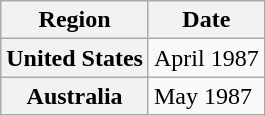<table class="wikitable plainrowheaders">
<tr>
<th scope="col">Region</th>
<th scope="col">Date</th>
</tr>
<tr>
<th scope="row">United States</th>
<td>April 1987</td>
</tr>
<tr>
<th scope="row">Australia</th>
<td>May 1987</td>
</tr>
</table>
